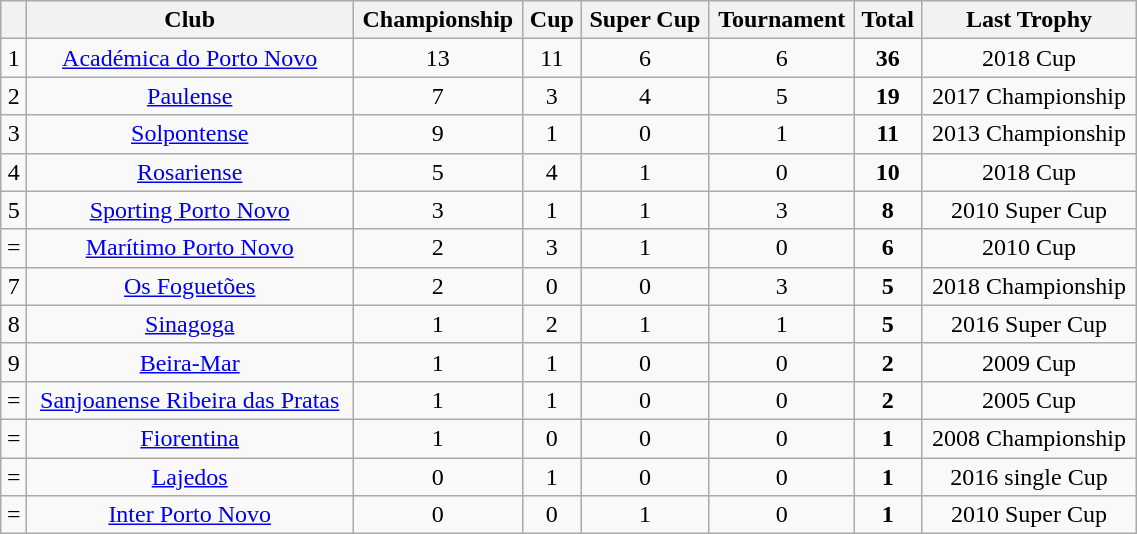<table class="wikitable sortable" width=60%>
<tr>
<th></th>
<th>Club</th>
<th>Championship</th>
<th>Cup</th>
<th>Super Cup</th>
<th>Tournament</th>
<th>Total</th>
<th>Last Trophy</th>
</tr>
<tr align=center>
<td>1</td>
<td><a href='#'>Académica do Porto Novo</a></td>
<td>13</td>
<td>11</td>
<td>6</td>
<td>6</td>
<td><strong>36</strong></td>
<td>2018 Cup</td>
</tr>
<tr align=center>
<td>2</td>
<td><a href='#'>Paulense</a></td>
<td>7</td>
<td>3</td>
<td>4</td>
<td>5</td>
<td><strong>19</strong></td>
<td>2017 Championship</td>
</tr>
<tr align=center>
<td>3</td>
<td><a href='#'>Solpontense</a></td>
<td>9</td>
<td>1</td>
<td>0</td>
<td>1</td>
<td><strong>11</strong></td>
<td>2013 Championship</td>
</tr>
<tr align=center>
<td>4</td>
<td><a href='#'>Rosariense</a></td>
<td>5</td>
<td>4</td>
<td>1</td>
<td>0</td>
<td><strong>10</strong></td>
<td>2018 Cup</td>
</tr>
<tr align=center>
<td>5</td>
<td><a href='#'>Sporting Porto Novo</a></td>
<td>3</td>
<td>1</td>
<td>1</td>
<td>3</td>
<td><strong>8</strong></td>
<td>2010 Super Cup</td>
</tr>
<tr align=center>
<td>=</td>
<td><a href='#'>Marítimo Porto Novo</a></td>
<td>2</td>
<td>3</td>
<td>1</td>
<td>0</td>
<td><strong>6</strong></td>
<td>2010 Cup</td>
</tr>
<tr align=center>
<td>7</td>
<td><a href='#'>Os Foguetões</a></td>
<td>2</td>
<td>0</td>
<td>0</td>
<td>3</td>
<td><strong>5</strong></td>
<td>2018 Championship</td>
</tr>
<tr align=center>
<td>8</td>
<td><a href='#'>Sinagoga</a></td>
<td>1</td>
<td>2</td>
<td>1</td>
<td>1</td>
<td><strong>5</strong></td>
<td>2016 Super Cup</td>
</tr>
<tr align=center>
<td>9</td>
<td><a href='#'>Beira-Mar</a></td>
<td>1</td>
<td>1</td>
<td>0</td>
<td>0</td>
<td><strong>2</strong></td>
<td>2009 Cup</td>
</tr>
<tr align=center>
<td>=</td>
<td><a href='#'>Sanjoanense Ribeira das Pratas</a></td>
<td>1</td>
<td>1</td>
<td>0</td>
<td>0</td>
<td><strong>2</strong></td>
<td>2005 Cup</td>
</tr>
<tr align=center>
<td>=</td>
<td><a href='#'>Fiorentina</a></td>
<td>1</td>
<td>0</td>
<td>0</td>
<td>0</td>
<td><strong>1</strong></td>
<td>2008 Championship</td>
</tr>
<tr align=center>
<td>=</td>
<td><a href='#'>Lajedos</a></td>
<td>0</td>
<td>1</td>
<td>0</td>
<td>0</td>
<td><strong>1</strong></td>
<td>2016 single Cup</td>
</tr>
<tr align=center>
<td>=</td>
<td><a href='#'>Inter Porto Novo</a></td>
<td>0</td>
<td>0</td>
<td>1</td>
<td>0</td>
<td><strong>1</strong></td>
<td>2010 Super Cup</td>
</tr>
</table>
